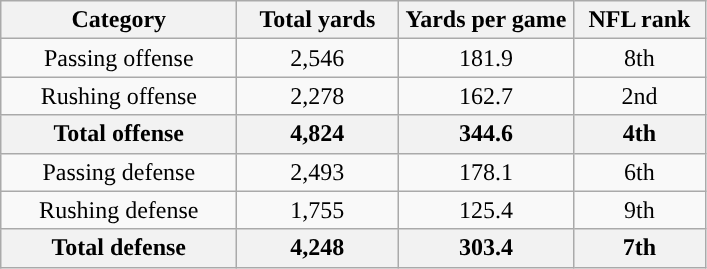<table class="wikitable" style="text-align:center">
<tr>
<th width=150px>Category</th>
<th width=100px>Total yards</th>
<th width=110px>Yards per game</th>
<th width=80px>NFL rank<br></th>
</tr>
<tr>
<td>Passing offense</td>
<td>2,546</td>
<td>181.9</td>
<td>8th</td>
</tr>
<tr>
<td>Rushing offense</td>
<td>2,278</td>
<td>162.7</td>
<td>2nd</td>
</tr>
<tr>
<th>Total offense</th>
<th>4,824</th>
<th>344.6</th>
<th>4th</th>
</tr>
<tr>
<td>Passing defense</td>
<td>2,493</td>
<td>178.1</td>
<td>6th</td>
</tr>
<tr>
<td>Rushing defense</td>
<td>1,755</td>
<td>125.4</td>
<td>9th</td>
</tr>
<tr>
<th>Total defense</th>
<th>4,248</th>
<th>303.4</th>
<th>7th</th>
</tr>
</table>
